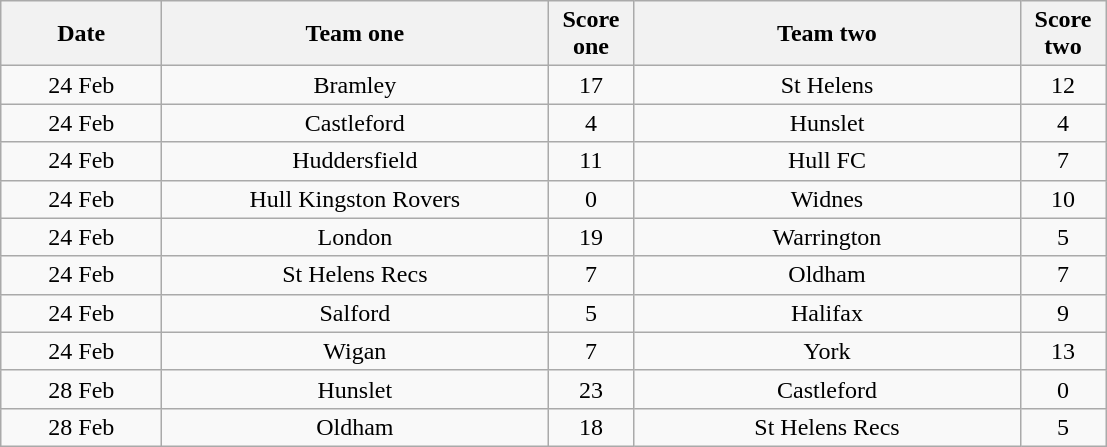<table class="wikitable" style="text-align: center">
<tr>
<th width=100>Date</th>
<th width=250>Team one</th>
<th width=50>Score one</th>
<th width=250>Team two</th>
<th width=50>Score two</th>
</tr>
<tr>
<td>24 Feb</td>
<td>Bramley</td>
<td>17</td>
<td>St Helens</td>
<td>12</td>
</tr>
<tr>
<td>24 Feb</td>
<td>Castleford</td>
<td>4</td>
<td>Hunslet</td>
<td>4</td>
</tr>
<tr>
<td>24 Feb</td>
<td>Huddersfield</td>
<td>11</td>
<td>Hull FC</td>
<td>7</td>
</tr>
<tr>
<td>24 Feb</td>
<td>Hull Kingston Rovers</td>
<td>0</td>
<td>Widnes</td>
<td>10</td>
</tr>
<tr>
<td>24 Feb</td>
<td>London</td>
<td>19</td>
<td>Warrington</td>
<td>5</td>
</tr>
<tr>
<td>24 Feb</td>
<td>St Helens Recs</td>
<td>7</td>
<td>Oldham</td>
<td>7</td>
</tr>
<tr>
<td>24 Feb</td>
<td>Salford</td>
<td>5</td>
<td>Halifax</td>
<td>9</td>
</tr>
<tr>
<td>24 Feb</td>
<td>Wigan</td>
<td>7</td>
<td>York</td>
<td>13</td>
</tr>
<tr>
<td>28 Feb</td>
<td>Hunslet</td>
<td>23</td>
<td>Castleford</td>
<td>0</td>
</tr>
<tr>
<td>28 Feb</td>
<td>Oldham</td>
<td>18</td>
<td>St Helens Recs</td>
<td>5</td>
</tr>
</table>
